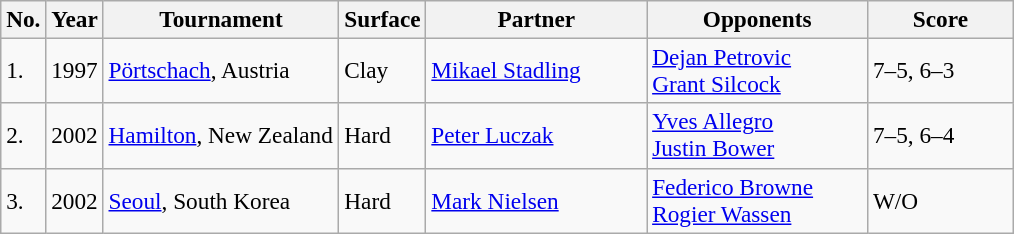<table class="sortable wikitable" style=font-size:97%>
<tr>
<th style="width:20px">No.</th>
<th style="width:30px">Year</th>
<th style="width:150px">Tournament</th>
<th style="width:50px">Surface</th>
<th style="width:140px">Partner</th>
<th style="width:140px">Opponents</th>
<th style="width:90px" class="unsortable">Score</th>
</tr>
<tr>
<td>1.</td>
<td>1997</td>
<td><a href='#'>Pörtschach</a>, Austria</td>
<td>Clay</td>
<td> <a href='#'>Mikael Stadling</a></td>
<td> <a href='#'>Dejan Petrovic</a><br> <a href='#'>Grant Silcock</a></td>
<td>7–5, 6–3</td>
</tr>
<tr>
<td>2.</td>
<td>2002</td>
<td><a href='#'>Hamilton</a>, New Zealand</td>
<td>Hard</td>
<td> <a href='#'>Peter Luczak</a></td>
<td> <a href='#'>Yves Allegro</a><br> <a href='#'>Justin Bower</a></td>
<td>7–5, 6–4</td>
</tr>
<tr>
<td>3.</td>
<td>2002</td>
<td><a href='#'>Seoul</a>, South Korea</td>
<td>Hard</td>
<td> <a href='#'>Mark Nielsen</a></td>
<td> <a href='#'>Federico Browne</a><br> <a href='#'>Rogier Wassen</a></td>
<td>W/O</td>
</tr>
</table>
